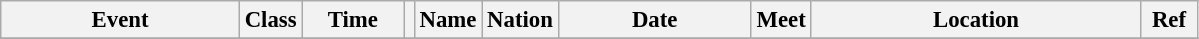<table class="wikitable" style="font-size: 95%;">
<tr>
<th style="width:10em">Event</th>
<th>Class</th>
<th style="width:4em">Time</th>
<th class="unsortable"></th>
<th>Name</th>
<th>Nation</th>
<th style="width:8em">Date</th>
<th>Meet</th>
<th style="width:14em">Location</th>
<th style="width:2em">Ref</th>
</tr>
<tr>
</tr>
</table>
